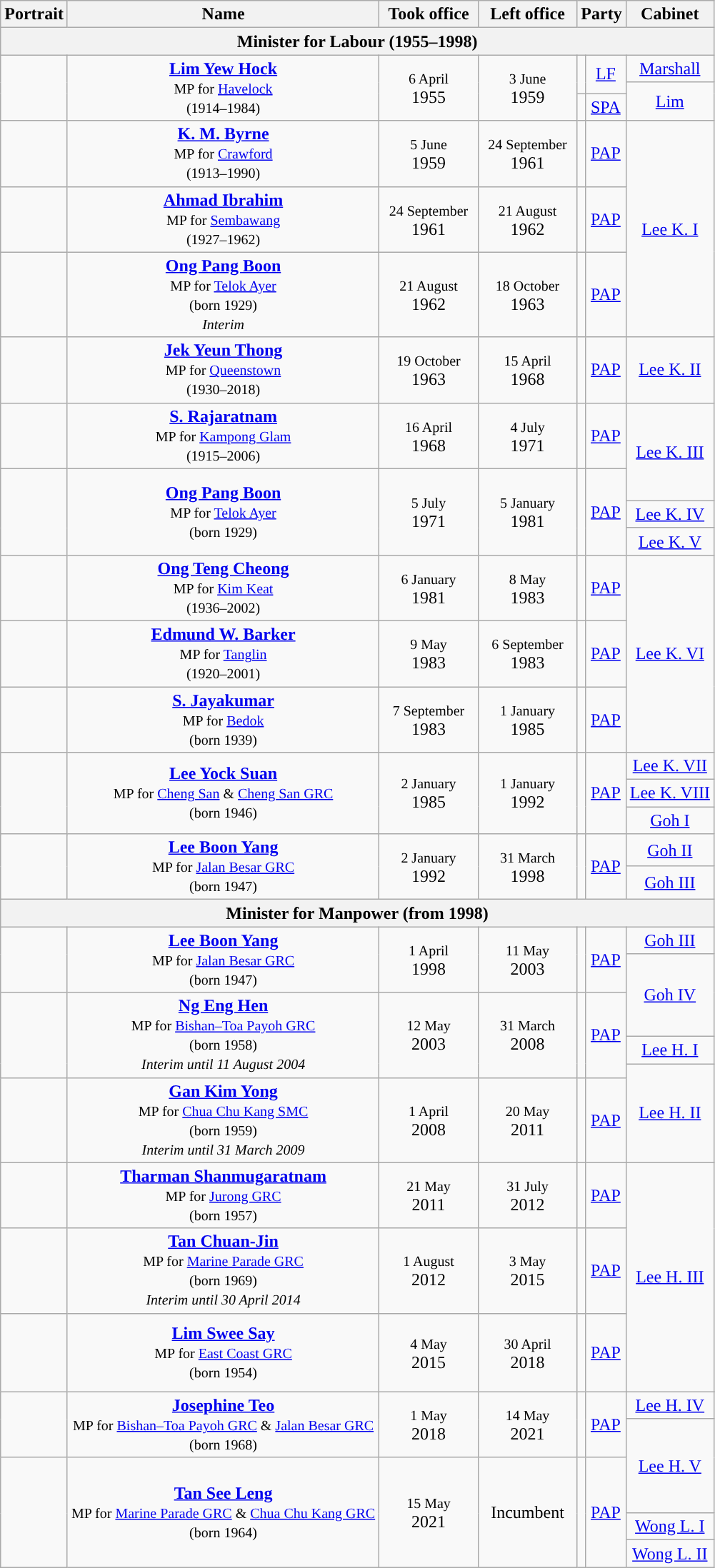<table class="wikitable" style="text-align:center; border:1px #aaf solid;">
<tr>
<th>Portrait</th>
<th>Name<br></th>
<th width="85">Took office</th>
<th width="85">Left office</th>
<th colspan="2">Party</th>
<th>Cabinet</th>
</tr>
<tr>
<th colspan="7">Minister for Labour (1955–1998)</th>
</tr>
<tr>
<td rowspan="3"></td>
<td rowspan="3"><strong><a href='#'>Lim Yew Hock</a></strong><br><small>MP for <a href='#'>Havelock</a></small><br><small>(1914–1984)</small></td>
<td rowspan="3"><small>6 April</small><br>1955</td>
<td rowspan="3"><small>3 June</small><br>1959</td>
<td rowspan="2" style="background:"></td>
<td rowspan="2"><a href='#'>LF</a></td>
<td><a href='#'>Marshall</a></td>
</tr>
<tr>
<td rowspan="2"><a href='#'>Lim</a></td>
</tr>
<tr>
<td style="background:"></td>
<td><a href='#'>SPA</a></td>
</tr>
<tr>
<td></td>
<td><strong><a href='#'>K. M. Byrne</a></strong><br><small>MP for <a href='#'>Crawford</a></small><br><small>(1913–1990)</small></td>
<td><small>5 June</small><br>1959</td>
<td><small>24 September</small><br>1961</td>
<td style="background:"></td>
<td><a href='#'>PAP</a></td>
<td rowspan="3"><a href='#'>Lee K. I</a></td>
</tr>
<tr>
<td></td>
<td><a href='#'><strong>Ahmad Ibrahim</strong></a><br><small>MP for <a href='#'>Sembawang</a></small><br><small>(1927–1962)</small></td>
<td><small>24 September</small><br>1961</td>
<td><small>21 August</small><br>1962</td>
<td style="background:"></td>
<td><a href='#'>PAP</a></td>
</tr>
<tr style="height:30px;">
<td></td>
<td><strong><a href='#'>Ong Pang Boon</a></strong><br><small>MP for <a href='#'>Telok Ayer</a></small><br><small>(born 1929)</small><br><small><em>Interim</em></small></td>
<td><small>21 August</small><br>1962</td>
<td><small>18 October</small><br>1963</td>
<td style="background:"></td>
<td><a href='#'>PAP</a></td>
</tr>
<tr>
<td></td>
<td><strong><a href='#'>Jek Yeun Thong</a></strong><br><small>MP for <a href='#'>Queenstown</a></small><br><small>(1930–2018)</small></td>
<td><small>19 October</small><br>1963</td>
<td><small>15 April</small><br>1968</td>
<td style="background:"></td>
<td><a href='#'>PAP</a></td>
<td><a href='#'>Lee K. II</a></td>
</tr>
<tr>
<td></td>
<td><strong><a href='#'>S. Rajaratnam</a></strong><br><small>MP for <a href='#'>Kampong Glam</a></small><br><small>(1915–2006)</small></td>
<td><small>16 April</small><br>1968</td>
<td><small>4 July</small><br>1971</td>
<td style="background:"></td>
<td><a href='#'>PAP</a></td>
<td rowspan="2"><a href='#'>Lee K. III</a></td>
</tr>
<tr style="height:30px;">
<td rowspan="3"></td>
<td rowspan="3"><strong><a href='#'>Ong Pang Boon</a></strong><br><small>MP for <a href='#'>Telok Ayer</a></small><br><small>(born 1929)</small></td>
<td rowspan="3"><small>5 July</small><br>1971</td>
<td rowspan="3"><small>5 January</small><br>1981</td>
<td rowspan="3" style="background:"></td>
<td rowspan="3"><a href='#'>PAP</a></td>
</tr>
<tr>
<td><a href='#'>Lee K. IV</a></td>
</tr>
<tr>
<td><a href='#'>Lee K. V</a></td>
</tr>
<tr>
<td></td>
<td><strong><a href='#'>Ong Teng Cheong</a></strong><br><small>MP for <a href='#'>Kim Keat</a></small><br><small>(1936–2002)</small></td>
<td><small>6 January</small><br>1981</td>
<td><small>8 May</small><br>1983</td>
<td style="background:"></td>
<td><a href='#'>PAP</a></td>
<td rowspan="3"><a href='#'>Lee K. VI</a></td>
</tr>
<tr>
<td></td>
<td><strong><a href='#'>Edmund W. Barker</a></strong><br><small>MP for <a href='#'>Tanglin</a></small><br><small>(1920–2001)</small></td>
<td><small>9 May</small><br>1983</td>
<td><small>6 September</small><br>1983</td>
<td style="background:"></td>
<td><a href='#'>PAP</a></td>
</tr>
<tr>
<td></td>
<td><a href='#'><strong>S. Jayakumar</strong></a><br><small>MP for <a href='#'>Bedok</a></small><br><small>(born 1939)</small></td>
<td><small>7 September</small><br>1983</td>
<td><small>1 January</small><br>1985</td>
<td style="background:"></td>
<td><a href='#'>PAP</a></td>
</tr>
<tr>
<td rowspan="4"></td>
<td rowspan="4"><strong><a href='#'>Lee Yock Suan</a></strong><br><small>MP for <a href='#'>Cheng San</a> & <a href='#'>Cheng San GRC</a></small><br><small> (born 1946)</small></td>
<td rowspan="4"><small>2 January</small><br>1985</td>
<td rowspan="4"><small>1 January</small><br>1992</td>
<td rowspan="4" style="background:"></td>
<td rowspan="4"><a href='#'>PAP</a></td>
<td><a href='#'>Lee K. VII</a></td>
</tr>
<tr>
<td><a href='#'>Lee K. VIII</a></td>
</tr>
<tr>
<td><a href='#'>Goh I</a></td>
</tr>
<tr>
<td rowspan="2"><a href='#'>Goh II</a></td>
</tr>
<tr style="height:30px;">
<td rowspan="2"></td>
<td rowspan="2"><strong><a href='#'>Lee Boon Yang</a></strong><br><small>MP for <a href='#'>Jalan Besar GRC</a></small><br><small>(born 1947)</small></td>
<td rowspan="2"><small>2 January</small><br>1992</td>
<td rowspan="2"><small>31 March</small><br>1998</td>
<td rowspan="2" style="background:"></td>
<td rowspan="2"><a href='#'>PAP</a></td>
</tr>
<tr>
<td><a href='#'>Goh III</a></td>
</tr>
<tr>
<th colspan="7">Minister for Manpower (from 1998)</th>
</tr>
<tr>
<td rowspan="2"></td>
<td rowspan="2"><strong><a href='#'>Lee Boon Yang</a></strong><br><small>MP for <a href='#'>Jalan Besar GRC</a></small><br><small>(born 1947)</small></td>
<td rowspan="2"><small>1 April</small><br>1998</td>
<td rowspan="2"><small>11 May</small><br>2003</td>
<td rowspan="2" style="background:"></td>
<td rowspan="2"><a href='#'>PAP</a></td>
<td><a href='#'>Goh III</a></td>
</tr>
<tr>
<td rowspan="2"><a href='#'>Goh IV</a></td>
</tr>
<tr style="height:41px;">
<td rowspan="3"></td>
<td rowspan="3"><strong><a href='#'>Ng Eng Hen</a></strong><br><small>MP for <a href='#'>Bishan–Toa Payoh GRC</a></small><br><small>(born 1958)</small><br><small><em>Interim until 11 August 2004</em></small></td>
<td rowspan="3"><small>12 May</small><br>2003</td>
<td rowspan="3"><small>31 March</small><br>2008</td>
<td rowspan="3" style="background:"></td>
<td rowspan="3"><a href='#'>PAP</a></td>
</tr>
<tr>
<td><a href='#'>Lee H. I</a></td>
</tr>
<tr>
<td rowspan="2"><a href='#'>Lee H. II</a></td>
</tr>
<tr>
<td></td>
<td><strong><a href='#'>Gan Kim Yong</a></strong><br><small>MP for <a href='#'>Chua Chu Kang SMC</a></small><br><small>(born 1959)</small><br><small><em>Interim until 31 March 2009</em></small></td>
<td><small>1 April</small><br>2008</td>
<td><small>20 May</small><br>2011</td>
<td style="background:"></td>
<td><a href='#'>PAP</a></td>
</tr>
<tr>
<td></td>
<td><strong><a href='#'>Tharman Shanmugaratnam</a></strong><br><small>MP for <a href='#'>Jurong GRC</a></small><br><small>(born 1957)</small></td>
<td><small>21 May</small><br>2011</td>
<td><small>31 July</small><br>2012</td>
<td style="background:"></td>
<td><a href='#'>PAP</a></td>
<td rowspan="3"><a href='#'>Lee H. III</a></td>
</tr>
<tr>
<td></td>
<td><strong><a href='#'>Tan Chuan-Jin</a></strong><br><small>MP for <a href='#'>Marine Parade GRC</a></small><br><small>(born 1969)</small><br><small><em>Interim until 30 April 2014</em></small></td>
<td><small>1 August</small><br>2012</td>
<td><small>3 May</small><br>2015</td>
<td style="background:"></td>
<td><a href='#'>PAP</a></td>
</tr>
<tr style="height:73px;">
<td rowspan="2"></td>
<td rowspan="2"><strong><a href='#'>Lim Swee Say</a></strong><br><small>MP for <a href='#'>East Coast GRC</a></small><br><small>(born 1954)</small></td>
<td rowspan="2"><small>4 May</small><br>2015</td>
<td rowspan="2"><small>30 April</small><br>2018</td>
<td rowspan="2" style="background:"></td>
<td rowspan="2"><a href='#'>PAP</a></td>
</tr>
<tr>
<td rowspan="2"><a href='#'>Lee H. IV</a></td>
</tr>
<tr>
<td rowspan="2"></td>
<td rowspan="2"><strong><a href='#'>Josephine Teo</a></strong><br><small>MP for <a href='#'>Bishan–Toa Payoh GRC</a> & <a href='#'>Jalan Besar GRC</a></small><br><small>(born 1968)</small></td>
<td rowspan="2"><small>1 May</small><br>2018</td>
<td rowspan="2"><small>14 May</small><br>2021</td>
<td rowspan="2" style="background:"></td>
<td rowspan="2"><a href='#'>PAP</a></td>
</tr>
<tr>
<td rowspan="2"><a href='#'>Lee H. V</a></td>
</tr>
<tr style="height:52px;">
<td rowspan="3"></td>
<td rowspan="3"><strong><a href='#'>Tan See Leng</a></strong><br><small>MP for <a href='#'>Marine Parade GRC</a> & <a href='#'>Chua Chu Kang GRC</a></small><br><small>(born 1964)</small></td>
<td rowspan="3"><small>15 May</small><br>2021</td>
<td rowspan="3">Incumbent</td>
<td rowspan="3" style="background:"></td>
<td rowspan="3"><a href='#'>PAP</a></td>
</tr>
<tr>
<td><a href='#'>Wong L. I</a></td>
</tr>
<tr>
<td><a href='#'>Wong L. II</a></td>
</tr>
</table>
